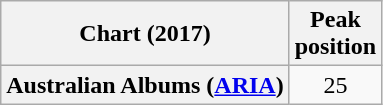<table class="wikitable sortable plainrowheaders" style="text-align:center">
<tr>
<th scope="col">Chart (2017)</th>
<th scope="col">Peak<br> position</th>
</tr>
<tr>
<th scope="row">Australian Albums (<a href='#'>ARIA</a>)</th>
<td>25</td>
</tr>
</table>
